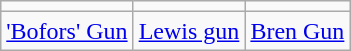<table class="wikitable">
<tr>
<td></td>
<td></td>
<td></td>
</tr>
<tr>
<td><a href='#'>'Bofors' Gun</a></td>
<td><a href='#'>Lewis gun</a></td>
<td><a href='#'>Bren Gun</a></td>
</tr>
</table>
